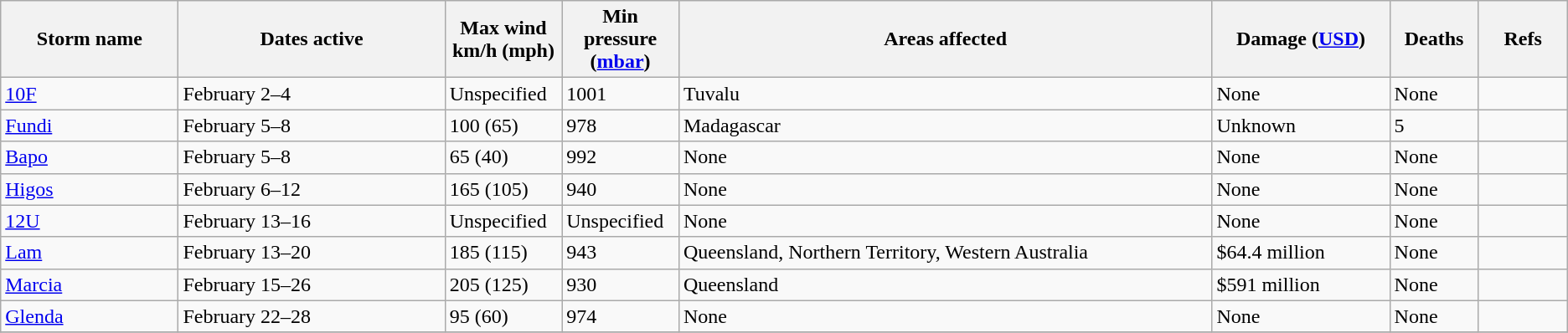<table class="wikitable sortable">
<tr>
<th width="10%"><strong>Storm name</strong></th>
<th width="15%"><strong>Dates active</strong></th>
<th width="5%"><strong>Max wind km/h (mph)</strong></th>
<th width="5%"><strong>Min pressure (<a href='#'>mbar</a>)</strong></th>
<th width="30%"><strong>Areas affected</strong></th>
<th width="10%"><strong>Damage (<a href='#'>USD</a>)</strong></th>
<th width="5%"><strong>Deaths</strong></th>
<th width="5%"><strong>Refs</strong></th>
</tr>
<tr>
<td><a href='#'>10F</a></td>
<td>February 2–4</td>
<td>Unspecified</td>
<td>1001</td>
<td>Tuvalu</td>
<td>None</td>
<td>None</td>
<td></td>
</tr>
<tr>
<td><a href='#'>Fundi</a></td>
<td>February 5–8</td>
<td>100 (65)</td>
<td>978</td>
<td>Madagascar</td>
<td>Unknown</td>
<td>5</td>
<td></td>
</tr>
<tr>
<td><a href='#'>Bapo</a></td>
<td>February 5–8</td>
<td>65 (40)</td>
<td>992</td>
<td>None</td>
<td>None</td>
<td>None</td>
<td></td>
</tr>
<tr>
<td><a href='#'>Higos</a></td>
<td>February 6–12</td>
<td>165 (105)</td>
<td>940</td>
<td>None</td>
<td>None</td>
<td>None</td>
<td></td>
</tr>
<tr>
<td><a href='#'>12U</a></td>
<td>February 13–16</td>
<td>Unspecified</td>
<td>Unspecified</td>
<td>None</td>
<td>None</td>
<td>None</td>
<td></td>
</tr>
<tr>
<td><a href='#'>Lam</a></td>
<td>February 13–20</td>
<td>185 (115)</td>
<td>943</td>
<td>Queensland, Northern Territory, Western Australia</td>
<td>$64.4 million</td>
<td>None</td>
<td></td>
</tr>
<tr>
<td><a href='#'>Marcia</a></td>
<td>February 15–26</td>
<td>205 (125)</td>
<td>930</td>
<td>Queensland</td>
<td>$591 million</td>
<td>None</td>
<td></td>
</tr>
<tr>
<td><a href='#'>Glenda</a></td>
<td>February 22–28</td>
<td>95 (60)</td>
<td>974</td>
<td>None</td>
<td>None</td>
<td>None</td>
<td></td>
</tr>
<tr>
</tr>
</table>
